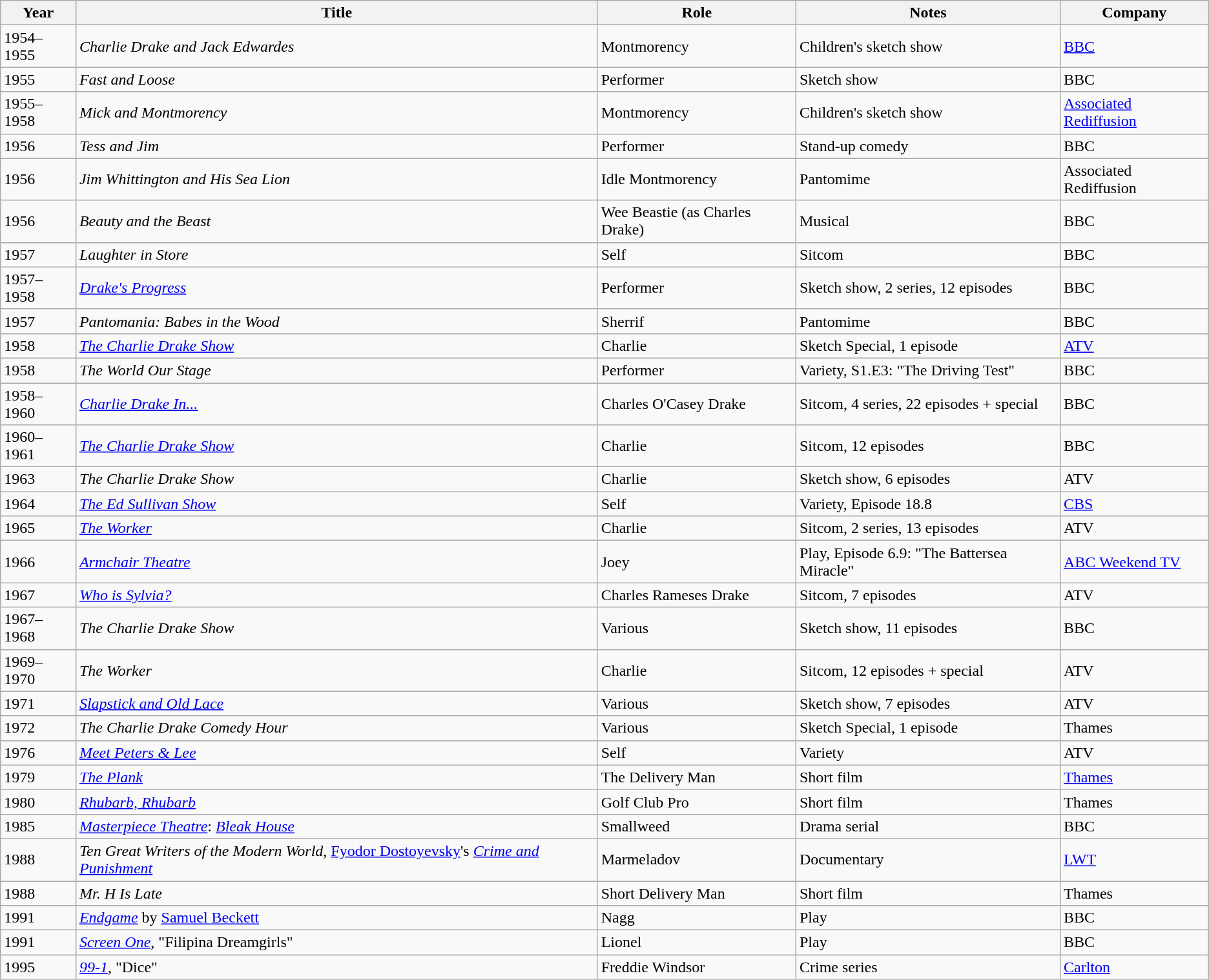<table class="wikitable">
<tr>
<th>Year</th>
<th>Title</th>
<th>Role</th>
<th>Notes</th>
<th>Company</th>
</tr>
<tr>
<td>1954–1955</td>
<td><em>Charlie Drake and Jack Edwardes</em></td>
<td>Montmorency</td>
<td>Children's sketch show</td>
<td><a href='#'>BBC</a></td>
</tr>
<tr>
<td>1955</td>
<td><em>Fast and Loose</em></td>
<td>Performer</td>
<td>Sketch show</td>
<td>BBC</td>
</tr>
<tr>
<td>1955–1958</td>
<td><em>Mick and Montmorency</em></td>
<td>Montmorency</td>
<td>Children's sketch show</td>
<td><a href='#'>Associated Rediffusion</a></td>
</tr>
<tr>
<td>1956</td>
<td><em>Tess and Jim</em></td>
<td>Performer</td>
<td>Stand-up comedy</td>
<td>BBC</td>
</tr>
<tr>
<td>1956</td>
<td><em>Jim Whittington and His Sea Lion</em></td>
<td>Idle Montmorency</td>
<td>Pantomime</td>
<td>Associated Rediffusion</td>
</tr>
<tr>
<td>1956</td>
<td><em>Beauty and the Beast</em></td>
<td>Wee Beastie (as Charles Drake)</td>
<td>Musical</td>
<td>BBC</td>
</tr>
<tr>
<td>1957</td>
<td><em>Laughter in Store</em></td>
<td>Self</td>
<td>Sitcom</td>
<td>BBC</td>
</tr>
<tr>
<td>1957–1958</td>
<td><em><a href='#'>Drake's Progress</a></em></td>
<td>Performer</td>
<td>Sketch show, 2 series, 12 episodes</td>
<td>BBC</td>
</tr>
<tr>
<td>1957</td>
<td><em>Pantomania: Babes in the Wood</em></td>
<td>Sherrif</td>
<td>Pantomime</td>
<td>BBC</td>
</tr>
<tr>
<td>1958</td>
<td><em><a href='#'>The Charlie Drake Show</a></em></td>
<td>Charlie</td>
<td>Sketch Special, 1 episode</td>
<td><a href='#'>ATV</a></td>
</tr>
<tr>
<td>1958</td>
<td><em>The World Our Stage</em></td>
<td>Performer</td>
<td>Variety, S1.E3: "The Driving Test"</td>
<td>BBC</td>
</tr>
<tr>
<td>1958–1960</td>
<td><em><a href='#'>Charlie Drake In...</a></em></td>
<td>Charles O'Casey Drake</td>
<td>Sitcom, 4 series, 22 episodes + special</td>
<td>BBC</td>
</tr>
<tr>
<td>1960–1961</td>
<td><em><a href='#'>The Charlie Drake Show</a></em></td>
<td>Charlie</td>
<td>Sitcom, 12 episodes</td>
<td>BBC</td>
</tr>
<tr>
<td>1963</td>
<td><em>The Charlie Drake Show</em></td>
<td>Charlie</td>
<td>Sketch show, 6 episodes</td>
<td>ATV</td>
</tr>
<tr>
<td>1964</td>
<td><em><a href='#'>The Ed Sullivan Show</a></em></td>
<td>Self</td>
<td>Variety, Episode 18.8</td>
<td><a href='#'>CBS</a></td>
</tr>
<tr>
<td>1965</td>
<td><a href='#'><em>The Worker</em></a></td>
<td>Charlie</td>
<td>Sitcom, 2 series, 13 episodes</td>
<td>ATV</td>
</tr>
<tr>
<td>1966</td>
<td><em><a href='#'>Armchair Theatre</a></em></td>
<td>Joey</td>
<td>Play, Episode 6.9: "The Battersea Miracle"</td>
<td><a href='#'>ABC Weekend TV</a></td>
</tr>
<tr>
<td>1967</td>
<td><em><a href='#'>Who is Sylvia?</a></em></td>
<td>Charles Rameses Drake</td>
<td>Sitcom, 7 episodes</td>
<td>ATV</td>
</tr>
<tr>
<td>1967–1968</td>
<td><em>The Charlie Drake Show</em></td>
<td>Various</td>
<td>Sketch show, 11 episodes</td>
<td>BBC</td>
</tr>
<tr>
<td>1969–1970</td>
<td><em>The Worker</em></td>
<td>Charlie</td>
<td>Sitcom, 12 episodes + special</td>
<td>ATV</td>
</tr>
<tr>
<td>1971</td>
<td><em><a href='#'>Slapstick and Old Lace</a></em></td>
<td>Various</td>
<td>Sketch show, 7 episodes</td>
<td>ATV</td>
</tr>
<tr>
<td>1972</td>
<td><em>The Charlie Drake Comedy Hour</em></td>
<td>Various</td>
<td>Sketch Special, 1 episode</td>
<td>Thames</td>
</tr>
<tr>
<td>1976</td>
<td><em><a href='#'>Meet Peters & Lee</a></em></td>
<td>Self</td>
<td>Variety</td>
<td>ATV</td>
</tr>
<tr>
<td>1979</td>
<td><a href='#'><em>The Plank</em></a></td>
<td>The Delivery Man</td>
<td>Short film</td>
<td><a href='#'>Thames</a></td>
</tr>
<tr>
<td>1980</td>
<td><em><a href='#'>Rhubarb, Rhubarb</a></em></td>
<td>Golf Club Pro</td>
<td>Short film</td>
<td>Thames</td>
</tr>
<tr>
<td>1985</td>
<td><em><a href='#'>Masterpiece Theatre</a></em>: <em><a href='#'>Bleak House</a></em></td>
<td>Smallweed</td>
<td>Drama serial</td>
<td>BBC</td>
</tr>
<tr>
<td>1988</td>
<td><em>Ten Great Writers of the Modern World</em>, <a href='#'>Fyodor Dostoyevsky</a>'s <em><a href='#'>Crime and Punishment</a></em></td>
<td>Marmeladov</td>
<td>Documentary</td>
<td><a href='#'>LWT</a></td>
</tr>
<tr>
<td>1988</td>
<td><em>Mr. H Is Late</em></td>
<td>Short Delivery Man</td>
<td>Short film</td>
<td>Thames</td>
</tr>
<tr>
<td>1991</td>
<td><a href='#'><em>Endgame</em></a> by <a href='#'>Samuel Beckett</a></td>
<td>Nagg</td>
<td>Play</td>
<td>BBC</td>
</tr>
<tr>
<td>1991</td>
<td><em><a href='#'>Screen One</a></em>, "Filipina Dreamgirls"</td>
<td>Lionel</td>
<td>Play</td>
<td>BBC</td>
</tr>
<tr>
<td>1995</td>
<td><em><a href='#'>99-1</a></em>, "Dice"</td>
<td>Freddie Windsor</td>
<td>Crime series</td>
<td><a href='#'>Carlton</a></td>
</tr>
</table>
